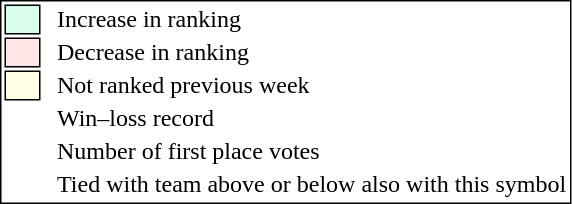<table style="border:1px solid black;">
<tr>
<td style="background:#D8FFEB; width:20px; border:1px solid black;"></td>
<td> </td>
<td>Increase in ranking</td>
</tr>
<tr>
<td style="background:#FFE6E6; width:20px; border:1px solid black;"></td>
<td> </td>
<td>Decrease in ranking</td>
</tr>
<tr>
<td style="background:#FFFFE6; width:20px; border:1px solid black;"></td>
<td> </td>
<td>Not ranked previous week</td>
</tr>
<tr>
<td></td>
<td> </td>
<td>Win–loss record</td>
</tr>
<tr>
<td></td>
<td> </td>
<td>Number of first place votes</td>
</tr>
<tr>
<td></td>
<td></td>
<td>Tied with team above or below also with this symbol</td>
</tr>
</table>
